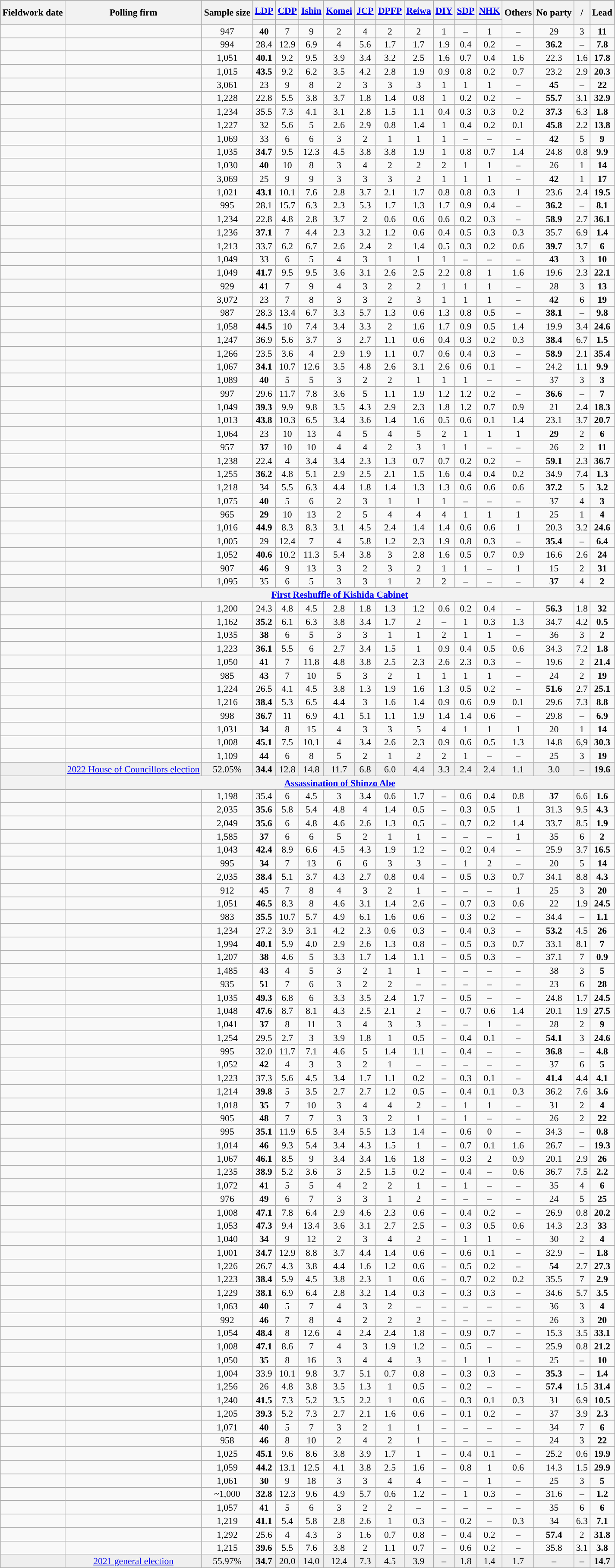<table class="wikitable mw-datatable sortable mw-collapsible mw-collapsed" style="text-align:center;font-size:90%;line-height:14px;">
<tr style="height:30px; background-color:#8B8B8B">
<th rowspan="2" class="unsortable">Fieldwork date</th>
<th rowspan="2" class="unsortable">Polling firm</th>
<th rowspan="2" class="unsortable">Sample size</th>
<th class="unsortable"><a href='#'>LDP</a></th>
<th class="unsortable"><a href='#'>CDP</a></th>
<th class="unsortable"><a href='#'>Ishin</a></th>
<th class="unsortable"><a href='#'>Komei</a></th>
<th class="unsortable"><a href='#'>JCP</a></th>
<th class="unsortable"><a href='#'>DPFP</a></th>
<th class="unsortable"><a href='#'>Reiwa</a></th>
<th class="unsortable"><a href='#'>DIY</a></th>
<th class="unsortable"><a href='#'>SDP</a></th>
<th class="unsortable"><a href='#'>NHK</a></th>
<th rowspan="2" class="unsortable">Others</th>
<th rowspan="2" class="unsortable">No party</th>
<th rowspan="2">/<br></th>
<th rowspan="2" class="unsortable">Lead</th>
</tr>
<tr>
<th data-sort-type="number" style="background:"></th>
<th data-sort-type="number" style="background:"></th>
<th data-sort-type="number" style="background:"></th>
<th data-sort-type="number" style="background:"></th>
<th data-sort-type="number" style="background:"></th>
<th data-sort-type="number" style="background:"></th>
<th data-sort-type="number" style="background:"></th>
<th data-sort-type="number" style="background:"></th>
<th data-sort-type="number" style="background:"></th>
<th data-sort-type="number" style="background:"></th>
</tr>
<tr>
<td></td>
<td></td>
<td>947</td>
<td><strong>40</strong></td>
<td>7</td>
<td>9</td>
<td>2</td>
<td>4</td>
<td>2</td>
<td>2</td>
<td>1</td>
<td>–</td>
<td>1</td>
<td>–</td>
<td>29</td>
<td>3</td>
<td style="background:"><strong>11</strong></td>
</tr>
<tr>
<td></td>
<td></td>
<td>994</td>
<td>28.4</td>
<td>12.9</td>
<td>6.9</td>
<td>4</td>
<td>5.6</td>
<td>1.7</td>
<td>1.7</td>
<td>1.9</td>
<td>0.4</td>
<td>0.2</td>
<td>–</td>
<td><strong>36.2</strong></td>
<td>–</td>
<td style="background:"><strong>7.8</strong></td>
</tr>
<tr>
<td></td>
<td></td>
<td>1,051</td>
<td><strong>40.1</strong></td>
<td>9.2</td>
<td>9.5</td>
<td>3.9</td>
<td>3.4</td>
<td>3.2</td>
<td>2.5</td>
<td>1.6</td>
<td>0.7</td>
<td>0.4</td>
<td>1.6</td>
<td>22.3</td>
<td>1.6</td>
<td style="background:"><strong>17.8</strong></td>
</tr>
<tr>
<td></td>
<td></td>
<td>1,015</td>
<td><strong>43.5</strong></td>
<td>9.2</td>
<td>6.2</td>
<td>3.5</td>
<td>4.2</td>
<td>2.8</td>
<td>1.9</td>
<td>0.9</td>
<td>0.8</td>
<td>0.2</td>
<td>0.7</td>
<td>23.2</td>
<td>2.9</td>
<td style="background:"><strong>20.3</strong></td>
</tr>
<tr>
<td></td>
<td></td>
<td>3,061</td>
<td>23</td>
<td>9</td>
<td>8</td>
<td>2</td>
<td>3</td>
<td>3</td>
<td>3</td>
<td>1</td>
<td>1</td>
<td>1</td>
<td>–</td>
<td><strong>45</strong></td>
<td>–</td>
<td style="background:"><strong>22</strong></td>
</tr>
<tr>
<td></td>
<td></td>
<td>1,228</td>
<td>22.8</td>
<td>5.5</td>
<td>3.8</td>
<td>3.7</td>
<td>1.8</td>
<td>1.4</td>
<td>0.8</td>
<td>1</td>
<td>0.2</td>
<td>0.2</td>
<td>–</td>
<td><strong>55.7</strong></td>
<td>3.1</td>
<td style="background:"><strong>32.9</strong></td>
</tr>
<tr>
<td></td>
<td></td>
<td>1,234</td>
<td>35.5</td>
<td>7.3</td>
<td>4.1</td>
<td>3.1</td>
<td>2.8</td>
<td>1.5</td>
<td>1.1</td>
<td>0.4</td>
<td>0.3</td>
<td>0.3</td>
<td>0.2</td>
<td><strong>37.3</strong></td>
<td>6.3</td>
<td style="background:"><strong>1.8</strong></td>
</tr>
<tr>
<td></td>
<td></td>
<td>1,227</td>
<td>32</td>
<td>5.6</td>
<td>5</td>
<td>2.6</td>
<td>2.9</td>
<td>0.8</td>
<td>1.4</td>
<td>1</td>
<td>0.4</td>
<td>0.2</td>
<td>0.1</td>
<td><strong>45.8</strong></td>
<td>2.2</td>
<td style="background:"><strong>13.8</strong></td>
</tr>
<tr>
<td></td>
<td></td>
<td>1,069</td>
<td>33</td>
<td>6</td>
<td>6</td>
<td>3</td>
<td>2</td>
<td>1</td>
<td>1</td>
<td>1</td>
<td>–</td>
<td>–</td>
<td>–</td>
<td><strong>42</strong></td>
<td>5</td>
<td style="background:"><strong>9</strong></td>
</tr>
<tr>
<td></td>
<td></td>
<td>1,035</td>
<td><strong>34.7</strong></td>
<td>9.5</td>
<td>12.3</td>
<td>4.5</td>
<td>3.8</td>
<td>3.8</td>
<td>1.9</td>
<td>1</td>
<td>0.8</td>
<td>0.7</td>
<td>1.4</td>
<td>24.8</td>
<td>0.8</td>
<td style="background:"><strong>9.9</strong></td>
</tr>
<tr>
<td></td>
<td></td>
<td>1,030</td>
<td><strong>40</strong></td>
<td>10</td>
<td>8</td>
<td>3</td>
<td>4</td>
<td>2</td>
<td>2</td>
<td>2</td>
<td>1</td>
<td>1</td>
<td>–</td>
<td>26</td>
<td>1</td>
<td style="background:"><strong>14</strong></td>
</tr>
<tr>
<td></td>
<td></td>
<td>3,069</td>
<td>25</td>
<td>9</td>
<td>9</td>
<td>3</td>
<td>3</td>
<td>3</td>
<td>2</td>
<td>1</td>
<td>1</td>
<td>1</td>
<td>–</td>
<td><strong>42</strong></td>
<td>1</td>
<td style="background:"><strong>17</strong></td>
</tr>
<tr>
<td></td>
<td></td>
<td>1,021</td>
<td><strong>43.1</strong></td>
<td>10.1</td>
<td>7.6</td>
<td>2.8</td>
<td>3.7</td>
<td>2.1</td>
<td>1.7</td>
<td>0.8</td>
<td>0.8</td>
<td>0.3</td>
<td>1</td>
<td>23.6</td>
<td>2.4</td>
<td style="background:"><strong>19.5</strong></td>
</tr>
<tr>
<td></td>
<td></td>
<td>995</td>
<td>28.1</td>
<td>15.7</td>
<td>6.3</td>
<td>2.3</td>
<td>5.3</td>
<td>1.7</td>
<td>1.3</td>
<td>1.7</td>
<td>0.9</td>
<td>0.4</td>
<td>–</td>
<td><strong>36.2</strong></td>
<td>–</td>
<td style="background:"><strong>8.1</strong></td>
</tr>
<tr>
<td></td>
<td></td>
<td>1,234</td>
<td>22.8</td>
<td>4.8</td>
<td>2.8</td>
<td>3.7</td>
<td>2</td>
<td>0.6</td>
<td>0.6</td>
<td>0.6</td>
<td>0.2</td>
<td>0.3</td>
<td>–</td>
<td><strong>58.9</strong></td>
<td>2.7</td>
<td style="background:"><strong>36.1</strong></td>
</tr>
<tr>
<td></td>
<td></td>
<td>1,236</td>
<td><strong>37.1</strong></td>
<td>7</td>
<td>4.4</td>
<td>2.3</td>
<td>3.2</td>
<td>1.2</td>
<td>0.6</td>
<td>0.4</td>
<td>0.5</td>
<td>0.3</td>
<td>0.3</td>
<td>35.7</td>
<td>6.9</td>
<td style="background:"><strong>1.4</strong></td>
</tr>
<tr>
<td></td>
<td></td>
<td>1,213</td>
<td>33.7</td>
<td>6.2</td>
<td>6.7</td>
<td>2.6</td>
<td>2.4</td>
<td>2</td>
<td>1.4</td>
<td>0.5</td>
<td>0.3</td>
<td>0.2</td>
<td>0.6</td>
<td><strong>39.7</strong></td>
<td>3.7</td>
<td style="background:"><strong>6</strong></td>
</tr>
<tr>
<td></td>
<td></td>
<td>1,049</td>
<td>33</td>
<td>6</td>
<td>5</td>
<td>4</td>
<td>3</td>
<td>1</td>
<td>1</td>
<td>1</td>
<td>–</td>
<td>–</td>
<td>–</td>
<td><strong>43</strong></td>
<td>3</td>
<td style="background:"><strong>10</strong></td>
</tr>
<tr>
<td></td>
<td></td>
<td>1,049</td>
<td><strong>41.7</strong></td>
<td>9.5</td>
<td>9.5</td>
<td>3.6</td>
<td>3.1</td>
<td>2.6</td>
<td>2.5</td>
<td>2.2</td>
<td>0.8</td>
<td>1</td>
<td>1.6</td>
<td>19.6</td>
<td>2.3</td>
<td style="background:"><strong>22.1</strong></td>
</tr>
<tr>
<td></td>
<td></td>
<td>929</td>
<td><strong>41</strong></td>
<td>7</td>
<td>9</td>
<td>4</td>
<td>3</td>
<td>2</td>
<td>2</td>
<td>1</td>
<td>1</td>
<td>1</td>
<td>–</td>
<td>28</td>
<td>3</td>
<td style="background:"><strong>13</strong></td>
</tr>
<tr>
<td></td>
<td></td>
<td>3,072</td>
<td>23</td>
<td>7</td>
<td>8</td>
<td>3</td>
<td>3</td>
<td>2</td>
<td>3</td>
<td>1</td>
<td>1</td>
<td>1</td>
<td>–</td>
<td><strong>42</strong></td>
<td>6</td>
<td style="background:"><strong>19</strong></td>
</tr>
<tr>
<td></td>
<td></td>
<td>987</td>
<td>28.3</td>
<td>13.4</td>
<td>6.7</td>
<td>3.3</td>
<td>5.7</td>
<td>1.3</td>
<td>0.6</td>
<td>1.3</td>
<td>0.8</td>
<td>0.5</td>
<td>–</td>
<td><strong>38.1</strong></td>
<td>–</td>
<td style="background:"><strong>9.8</strong></td>
</tr>
<tr>
<td></td>
<td></td>
<td>1,058</td>
<td><strong>44.5</strong></td>
<td>10</td>
<td>7.4</td>
<td>3.4</td>
<td>3.3</td>
<td>2</td>
<td>1.6</td>
<td>1.7</td>
<td>0.9</td>
<td>0.5</td>
<td>1.4</td>
<td>19.9</td>
<td>3.4</td>
<td style="background:"><strong>24.6</strong></td>
</tr>
<tr>
<td></td>
<td></td>
<td>1,247</td>
<td>36.9</td>
<td>5.6</td>
<td>3.7</td>
<td>3</td>
<td>2.7</td>
<td>1.1</td>
<td>0.6</td>
<td>0.4</td>
<td>0.3</td>
<td>0.2</td>
<td>0.3</td>
<td><strong>38.4</strong></td>
<td>6.7</td>
<td style="background:"><strong>1.5</strong></td>
</tr>
<tr>
<td></td>
<td></td>
<td>1,266</td>
<td>23.5</td>
<td>3.6</td>
<td>4</td>
<td>2.9</td>
<td>1.9</td>
<td>1.1</td>
<td>0.7</td>
<td>0.6</td>
<td>0.4</td>
<td>0.3</td>
<td>–</td>
<td><strong>58.9</strong></td>
<td>2.1</td>
<td style="background:"><strong>35.4</strong></td>
</tr>
<tr>
<td></td>
<td></td>
<td>1,067</td>
<td><strong>34.1</strong></td>
<td>10.7</td>
<td>12.6</td>
<td>3.5</td>
<td>4.8</td>
<td>2.6</td>
<td>3.1</td>
<td>2.6</td>
<td>0.6</td>
<td>0.1</td>
<td>–</td>
<td>24.2</td>
<td>1.1</td>
<td style="background:"><strong>9.9</strong></td>
</tr>
<tr>
<td></td>
<td></td>
<td>1,089</td>
<td><strong>40</strong></td>
<td>5</td>
<td>5</td>
<td>3</td>
<td>2</td>
<td>2</td>
<td>1</td>
<td>1</td>
<td>1</td>
<td>–</td>
<td>–</td>
<td>37</td>
<td>3</td>
<td style="background:"><strong>3</strong></td>
</tr>
<tr>
<td></td>
<td></td>
<td>997</td>
<td>29.6</td>
<td>11.7</td>
<td>7.8</td>
<td>3.6</td>
<td>5</td>
<td>1.1</td>
<td>1.9</td>
<td>1.2</td>
<td>1.2</td>
<td>0.2</td>
<td>–</td>
<td><strong>36.6</strong></td>
<td>–</td>
<td style="background:"><strong>7</strong></td>
</tr>
<tr>
<td></td>
<td></td>
<td>1,049</td>
<td><strong>39.3</strong></td>
<td>9.9</td>
<td>9.8</td>
<td>3.5</td>
<td>4.3</td>
<td>2.9</td>
<td>2.3</td>
<td>1.8</td>
<td>1.2</td>
<td>0.7</td>
<td>0.9</td>
<td>21</td>
<td>2.4</td>
<td style="background:"><strong>18.3</strong></td>
</tr>
<tr>
<td></td>
<td></td>
<td>1,013</td>
<td><strong>43.8</strong></td>
<td>10.3</td>
<td>6.5</td>
<td>3.4</td>
<td>3.6</td>
<td>1.4</td>
<td>1.6</td>
<td>0.5</td>
<td>0.6</td>
<td>0.1</td>
<td>1.4</td>
<td>23.1</td>
<td>3.7</td>
<td style="background:"><strong>20.7</strong></td>
</tr>
<tr>
<td></td>
<td></td>
<td>1,064</td>
<td>23</td>
<td>10</td>
<td>13</td>
<td>4</td>
<td>5</td>
<td>4</td>
<td>5</td>
<td>2</td>
<td>1</td>
<td>1</td>
<td>1</td>
<td><strong>29</strong></td>
<td>2</td>
<td style="background:"><strong>6</strong></td>
</tr>
<tr>
<td></td>
<td></td>
<td>957</td>
<td><strong>37</strong></td>
<td>10</td>
<td>10</td>
<td>4</td>
<td>4</td>
<td>2</td>
<td>3</td>
<td>1</td>
<td>1</td>
<td>–</td>
<td>–</td>
<td>26</td>
<td>2</td>
<td style="background:"><strong>11</strong></td>
</tr>
<tr>
<td></td>
<td></td>
<td>1,238</td>
<td>22.4</td>
<td>4</td>
<td>3.4</td>
<td>3.4</td>
<td>2.3</td>
<td>1.3</td>
<td>0.7</td>
<td>0.7</td>
<td>0.2</td>
<td>0.2</td>
<td>–</td>
<td><strong>59.1</strong></td>
<td>2.3</td>
<td style="background:"><strong>36.7</strong></td>
</tr>
<tr>
<td></td>
<td></td>
<td>1,255</td>
<td><strong>36.2</strong></td>
<td>4.8</td>
<td>5.1</td>
<td>2.9</td>
<td>2.5</td>
<td>2.1</td>
<td>1.5</td>
<td>1.6</td>
<td>0.4</td>
<td>0.4</td>
<td>0.2</td>
<td>34.9</td>
<td>7.4</td>
<td style="background:"><strong>1.3</strong></td>
</tr>
<tr>
<td></td>
<td></td>
<td>1,218</td>
<td>34</td>
<td>5.5</td>
<td>6.3</td>
<td>4.4</td>
<td>1.8</td>
<td>1.4</td>
<td>1.3</td>
<td>1.3</td>
<td>0.6</td>
<td>0.6</td>
<td>0.6</td>
<td><strong>37.2</strong></td>
<td>5</td>
<td style="background:"><strong>3.2</strong></td>
</tr>
<tr>
<td></td>
<td></td>
<td>1,075</td>
<td><strong>40</strong></td>
<td>5</td>
<td>6</td>
<td>2</td>
<td>3</td>
<td>1</td>
<td>1</td>
<td>1</td>
<td>–</td>
<td>–</td>
<td>–</td>
<td>37</td>
<td>4</td>
<td style="background:"><strong>3</strong></td>
</tr>
<tr>
<td></td>
<td></td>
<td>965</td>
<td><strong>29</strong></td>
<td>10</td>
<td>13</td>
<td>2</td>
<td>5</td>
<td>4</td>
<td>4</td>
<td>4</td>
<td>1</td>
<td>1</td>
<td>1</td>
<td>25</td>
<td>1</td>
<td style="background:"><strong>4</strong></td>
</tr>
<tr>
<td></td>
<td></td>
<td>1,016</td>
<td><strong>44.9</strong></td>
<td>8.3</td>
<td>8.3</td>
<td>3.1</td>
<td>4.5</td>
<td>2.4</td>
<td>1.4</td>
<td>1.4</td>
<td>0.6</td>
<td>0.6</td>
<td>1</td>
<td>20.3</td>
<td>3.2</td>
<td style="background:"><strong>24.6</strong></td>
</tr>
<tr>
<td></td>
<td></td>
<td>1,005</td>
<td>29</td>
<td>12.4</td>
<td>7</td>
<td>4</td>
<td>5.8</td>
<td>1.2</td>
<td>2.3</td>
<td>1.9</td>
<td>0.8</td>
<td>0.3</td>
<td>–</td>
<td><strong>35.4</strong></td>
<td>–</td>
<td style="background:"><strong>6.4</strong></td>
</tr>
<tr>
<td></td>
<td></td>
<td>1,052</td>
<td><strong>40.6</strong></td>
<td>10.2</td>
<td>11.3</td>
<td>5.4</td>
<td>3.8</td>
<td>3</td>
<td>2.8</td>
<td>1.6</td>
<td>0.5</td>
<td>0.7</td>
<td>0.9</td>
<td>16.6</td>
<td>2.6</td>
<td style="background:"><strong>24</strong></td>
</tr>
<tr>
<td></td>
<td></td>
<td>907</td>
<td><strong>46</strong></td>
<td>9</td>
<td>13</td>
<td>3</td>
<td>2</td>
<td>3</td>
<td>2</td>
<td>1</td>
<td>1</td>
<td>–</td>
<td>1</td>
<td>15</td>
<td>2</td>
<td style="background:"><strong>31</strong></td>
</tr>
<tr>
<td></td>
<td></td>
<td>1,095</td>
<td>35</td>
<td>6</td>
<td>5</td>
<td>3</td>
<td>3</td>
<td>1</td>
<td>2</td>
<td>2</td>
<td>–</td>
<td>–</td>
<td>–</td>
<td><strong>37</strong></td>
<td>4</td>
<td style="background:"><strong>2</strong></td>
</tr>
<tr>
<th></th>
<th colspan="16"><a href='#'>First Reshuffle of Kishida Cabinet</a></th>
</tr>
<tr>
<td></td>
<td></td>
<td>1,200</td>
<td>24.3</td>
<td>4.8</td>
<td>4.5</td>
<td>2.8</td>
<td>1.8</td>
<td>1.3</td>
<td>1.2</td>
<td>0.6</td>
<td>0.2</td>
<td>0.4</td>
<td>–</td>
<td><strong>56.3</strong></td>
<td>1.8</td>
<td style="background:"><strong>32</strong></td>
</tr>
<tr>
<td></td>
<td></td>
<td>1,162</td>
<td><strong>35.2</strong></td>
<td>6.1</td>
<td>6.3</td>
<td>3.8</td>
<td>3.4</td>
<td>1.7</td>
<td>2</td>
<td>–</td>
<td>1</td>
<td>0.3</td>
<td>1.3</td>
<td>34.7</td>
<td>4.2</td>
<td style="background:"><strong>0.5</strong></td>
</tr>
<tr>
<td></td>
<td></td>
<td>1,035</td>
<td><strong>38</strong></td>
<td>6</td>
<td>5</td>
<td>3</td>
<td>3</td>
<td>1</td>
<td>1</td>
<td>2</td>
<td>1</td>
<td>1</td>
<td>–</td>
<td>36</td>
<td>3</td>
<td style="background:"><strong>2</strong></td>
</tr>
<tr>
<td></td>
<td></td>
<td>1,223</td>
<td><strong>36.1</strong></td>
<td>5.5</td>
<td>6</td>
<td>2.7</td>
<td>3.4</td>
<td>1.5</td>
<td>1</td>
<td>0.9</td>
<td>0.4</td>
<td>0.5</td>
<td>0.6</td>
<td>34.3</td>
<td>7.2</td>
<td style="background:"><strong>1.8</strong></td>
</tr>
<tr>
<td></td>
<td></td>
<td>1,050</td>
<td><strong>41</strong></td>
<td>7</td>
<td>11.8</td>
<td>4.8</td>
<td>3.8</td>
<td>2.5</td>
<td>2.3</td>
<td>2.6</td>
<td>2.3</td>
<td>0.3</td>
<td>–</td>
<td>19.6</td>
<td>2</td>
<td style="background:"><strong>21.4</strong></td>
</tr>
<tr>
<td></td>
<td></td>
<td>985</td>
<td><strong>43</strong></td>
<td>7</td>
<td>10</td>
<td>5</td>
<td>3</td>
<td>2</td>
<td>1</td>
<td>1</td>
<td>1</td>
<td>1</td>
<td>–</td>
<td>24</td>
<td>2</td>
<td style="background:"><strong>19</strong></td>
</tr>
<tr>
<td></td>
<td></td>
<td>1,224</td>
<td>26.5</td>
<td>4.1</td>
<td>4.5</td>
<td>3.8</td>
<td>1.3</td>
<td>1.9</td>
<td>1.6</td>
<td>1.3</td>
<td>0.5</td>
<td>0.2</td>
<td>–</td>
<td><strong>51.6</strong></td>
<td>2.7</td>
<td style="background:"><strong>25.1</strong></td>
</tr>
<tr>
<td></td>
<td></td>
<td>1,216</td>
<td><strong>38.4</strong></td>
<td>5.3</td>
<td>6.5</td>
<td>4.4</td>
<td>3</td>
<td>1.6</td>
<td>1.4</td>
<td>0.9</td>
<td>0.6</td>
<td>0.9</td>
<td>0.1</td>
<td>29.6</td>
<td>7.3</td>
<td style="background:"><strong>8.8</strong></td>
</tr>
<tr>
<td></td>
<td></td>
<td>998</td>
<td><strong>36.7</strong></td>
<td>11</td>
<td>6.9</td>
<td>4.1</td>
<td>5.1</td>
<td>1.1</td>
<td>1.9</td>
<td>1.4</td>
<td>1.4</td>
<td>0.6</td>
<td>–</td>
<td>29.8</td>
<td>–</td>
<td style="background:"><strong>6.9</strong></td>
</tr>
<tr>
<td></td>
<td></td>
<td>1,031</td>
<td><strong>34</strong></td>
<td>8</td>
<td>15</td>
<td>4</td>
<td>3</td>
<td>3</td>
<td>5</td>
<td>4</td>
<td>1</td>
<td>1</td>
<td>1</td>
<td>20</td>
<td>1</td>
<td style="background:"><strong>14</strong></td>
</tr>
<tr>
<td></td>
<td></td>
<td>1,008</td>
<td><strong>45.1</strong></td>
<td>7.5</td>
<td>10.1</td>
<td>4</td>
<td>3.4</td>
<td>2.6</td>
<td>2.3</td>
<td>0.9</td>
<td>0.6</td>
<td>0.5</td>
<td>1.3</td>
<td>14.8</td>
<td>6,9</td>
<td style="background:"><strong>30.3</strong></td>
</tr>
<tr>
<td></td>
<td></td>
<td>1,109</td>
<td><strong>44</strong></td>
<td>6</td>
<td>8</td>
<td>5</td>
<td>2</td>
<td>1</td>
<td>2</td>
<td>2</td>
<td>1</td>
<td>–</td>
<td>–</td>
<td>25</td>
<td>3</td>
<td style="background:"><strong>19</strong></td>
</tr>
<tr style="background:#EFEFEF;">
<td></td>
<td><a href='#'>2022 House of Councillors election</a></td>
<td>52.05%</td>
<td><strong>34.4</strong></td>
<td>12.8</td>
<td>14.8</td>
<td>11.7</td>
<td>6.8</td>
<td>6.0</td>
<td>4.4</td>
<td>3.3</td>
<td>2.4</td>
<td>2.4</td>
<td>1.1</td>
<td>3.0</td>
<td>–</td>
<td style="background:"><strong>19.6</strong></td>
</tr>
<tr>
<th></th>
<th colspan="16"><a href='#'>Assassination of Shinzo Abe</a></th>
</tr>
<tr>
<td></td>
<td></td>
<td>1,198</td>
<td>35.4</td>
<td>6</td>
<td>4.5</td>
<td>3</td>
<td>3.4</td>
<td>0.6</td>
<td>1.7</td>
<td>–</td>
<td>0.6</td>
<td>0.4</td>
<td>0.8</td>
<td><strong>37</strong></td>
<td>6.6</td>
<td style="background:"><strong>1.6</strong></td>
</tr>
<tr>
<td></td>
<td></td>
<td>2,035</td>
<td><strong>35.6</strong></td>
<td>5.8</td>
<td>5.4</td>
<td>4.8</td>
<td>4</td>
<td>1.4</td>
<td>0.5</td>
<td>–</td>
<td>0.3</td>
<td>0.5</td>
<td>1</td>
<td>31.3</td>
<td>9.5</td>
<td style="background:"><strong>4.3</strong></td>
</tr>
<tr>
<td></td>
<td></td>
<td>2,049</td>
<td><strong>35.6</strong></td>
<td>6</td>
<td>4.8</td>
<td>4.6</td>
<td>2.6</td>
<td>1.3</td>
<td>0.5</td>
<td>–</td>
<td>0.7</td>
<td>0.2</td>
<td>1.4</td>
<td>33.7</td>
<td>8.5</td>
<td style="background:"><strong>1.9</strong></td>
</tr>
<tr>
<td></td>
<td></td>
<td>1,585</td>
<td><strong>37</strong></td>
<td>6</td>
<td>6</td>
<td>5</td>
<td>2</td>
<td>1</td>
<td>1</td>
<td>–</td>
<td>–</td>
<td>–</td>
<td>1</td>
<td>35</td>
<td>6</td>
<td style="background:"><strong>2</strong></td>
</tr>
<tr>
<td></td>
<td></td>
<td>1,043</td>
<td><strong>42.4</strong></td>
<td>8.9</td>
<td>6.6</td>
<td>4.5</td>
<td>4.3</td>
<td>1.9</td>
<td>1.2</td>
<td>–</td>
<td>0.2</td>
<td>0.4</td>
<td>–</td>
<td>25.9</td>
<td>3.7</td>
<td style="background:"><strong>16.5</strong></td>
</tr>
<tr>
<td></td>
<td></td>
<td>995</td>
<td><strong>34</strong></td>
<td>7</td>
<td>13</td>
<td>6</td>
<td>6</td>
<td>3</td>
<td>3</td>
<td>–</td>
<td>1</td>
<td>2</td>
<td>–</td>
<td>20</td>
<td>5</td>
<td style="background:"><strong>14</strong></td>
</tr>
<tr>
<td></td>
<td></td>
<td>2,035</td>
<td><strong>38.4</strong></td>
<td>5.1</td>
<td>3.7</td>
<td>4.3</td>
<td>2.7</td>
<td>0.8</td>
<td>0.4</td>
<td>–</td>
<td>0.5</td>
<td>0.3</td>
<td>0.7</td>
<td>34.1</td>
<td>8.8</td>
<td style="background:"><strong>4.3</strong></td>
</tr>
<tr>
<td></td>
<td></td>
<td>912</td>
<td><strong>45</strong></td>
<td>7</td>
<td>8</td>
<td>4</td>
<td>3</td>
<td>2</td>
<td>1</td>
<td>–</td>
<td>–</td>
<td>–</td>
<td>1</td>
<td>25</td>
<td>3</td>
<td style="background:"><strong>20</strong></td>
</tr>
<tr>
<td></td>
<td></td>
<td>1,051</td>
<td><strong>46.5</strong></td>
<td>8.3</td>
<td>8</td>
<td>4.6</td>
<td>3.1</td>
<td>1.4</td>
<td>2.6</td>
<td>–</td>
<td>0.7</td>
<td>0.3</td>
<td>0.6</td>
<td>22</td>
<td>1.9</td>
<td style="background:"><strong>24.5</strong></td>
</tr>
<tr>
<td></td>
<td></td>
<td>983</td>
<td><strong>35.5</strong></td>
<td>10.7</td>
<td>5.7</td>
<td>4.9</td>
<td>6.1</td>
<td>1.6</td>
<td>0.6</td>
<td>–</td>
<td>0.3</td>
<td>0.2</td>
<td>–</td>
<td>34.4</td>
<td>–</td>
<td style="background:"><strong>1.1</strong></td>
</tr>
<tr>
<td></td>
<td></td>
<td>1,234</td>
<td>27.2</td>
<td>3.9</td>
<td>3.1</td>
<td>4.2</td>
<td>2.3</td>
<td>0.6</td>
<td>0.3</td>
<td>–</td>
<td>0.4</td>
<td>0.3</td>
<td>–</td>
<td><strong>53.2</strong></td>
<td>4.5</td>
<td style="background:"><strong>26</strong></td>
</tr>
<tr>
<td></td>
<td></td>
<td>1,994</td>
<td><strong>40.1</strong></td>
<td>5.9</td>
<td>4.0</td>
<td>2.9</td>
<td>2.6</td>
<td>1.3</td>
<td>0.8</td>
<td>–</td>
<td>0.5</td>
<td>0.3</td>
<td>0.7</td>
<td>33.1</td>
<td>8.1</td>
<td style="background:"><strong>7</strong></td>
</tr>
<tr>
<td></td>
<td></td>
<td>1,207</td>
<td><strong>38</strong></td>
<td>4.6</td>
<td>5</td>
<td>3.3</td>
<td>1.7</td>
<td>1.4</td>
<td>1.1</td>
<td>–</td>
<td>0.5</td>
<td>0.3</td>
<td>–</td>
<td>37.1</td>
<td>7</td>
<td style="background:"><strong>0.9</strong></td>
</tr>
<tr>
<td></td>
<td></td>
<td>1,485</td>
<td><strong>43</strong></td>
<td>4</td>
<td>5</td>
<td>3</td>
<td>2</td>
<td>1</td>
<td>1</td>
<td>–</td>
<td>–</td>
<td>–</td>
<td>–</td>
<td>38</td>
<td>3</td>
<td style="background:"><strong>5</strong></td>
</tr>
<tr>
<td></td>
<td></td>
<td>935</td>
<td><strong>51</strong></td>
<td>7</td>
<td>6</td>
<td>3</td>
<td>2</td>
<td>2</td>
<td>–</td>
<td>–</td>
<td>–</td>
<td>–</td>
<td>–</td>
<td>23</td>
<td>6</td>
<td style="background:"><strong>28</strong></td>
</tr>
<tr>
<td></td>
<td></td>
<td>1,035</td>
<td><strong>49.3</strong></td>
<td>6.8</td>
<td>6</td>
<td>3.3</td>
<td>3.5</td>
<td>2.4</td>
<td>1.7</td>
<td>–</td>
<td>0.5</td>
<td>–</td>
<td>–</td>
<td>24.8</td>
<td>1.7</td>
<td style="background:"><strong>24.5</strong></td>
</tr>
<tr>
<td></td>
<td></td>
<td>1,048</td>
<td><strong>47.6</strong></td>
<td>8.7</td>
<td>8.1</td>
<td>4.3</td>
<td>2.5</td>
<td>2.1</td>
<td>2</td>
<td>–</td>
<td>0.7</td>
<td>0.6</td>
<td>1.4</td>
<td>20.1</td>
<td>1.9</td>
<td style="background:"><strong>27.5</strong></td>
</tr>
<tr>
<td></td>
<td></td>
<td>1,041</td>
<td><strong>37</strong></td>
<td>8</td>
<td>11</td>
<td>3</td>
<td>4</td>
<td>3</td>
<td>3</td>
<td>–</td>
<td>–</td>
<td>1</td>
<td>–</td>
<td>28</td>
<td>2</td>
<td style="background:"><strong>9</strong></td>
</tr>
<tr>
<td></td>
<td></td>
<td>1,254</td>
<td>29.5</td>
<td>2.7</td>
<td>3</td>
<td>3.9</td>
<td>1.8</td>
<td>1</td>
<td>0.5</td>
<td>–</td>
<td>0.4</td>
<td>0.1</td>
<td>–</td>
<td><strong>54.1</strong></td>
<td>3</td>
<td style="background:"><strong>24.6</strong></td>
</tr>
<tr>
<td></td>
<td></td>
<td>995</td>
<td>32.0</td>
<td>11.7</td>
<td>7.1</td>
<td>4.6</td>
<td>5</td>
<td>1.4</td>
<td>1.1</td>
<td>–</td>
<td>0.4</td>
<td>–</td>
<td>–</td>
<td><strong>36.8</strong></td>
<td>–</td>
<td style="background:"><strong>4.8</strong></td>
</tr>
<tr>
<td></td>
<td></td>
<td>1,052</td>
<td><strong>42</strong></td>
<td>4</td>
<td>3</td>
<td>3</td>
<td>2</td>
<td>1</td>
<td>–</td>
<td>–</td>
<td>–</td>
<td>–</td>
<td>–</td>
<td>37</td>
<td>6</td>
<td style="background:"><strong>5</strong></td>
</tr>
<tr>
<td></td>
<td></td>
<td>1,223</td>
<td>37.3</td>
<td>5.6</td>
<td>4.5</td>
<td>3.4</td>
<td>1.7</td>
<td>1.1</td>
<td>0.2</td>
<td>–</td>
<td>0.3</td>
<td>0.1</td>
<td>–</td>
<td><strong>41.4</strong></td>
<td>4.4</td>
<td style="background:"><strong>4.1</strong></td>
</tr>
<tr>
<td></td>
<td></td>
<td>1,214</td>
<td><strong>39.8</strong></td>
<td>5</td>
<td>3.5</td>
<td>2.7</td>
<td>2.7</td>
<td>1.2</td>
<td>0.5</td>
<td>–</td>
<td>0.4</td>
<td>0.1</td>
<td>0.3</td>
<td>36.2</td>
<td>7.6</td>
<td style="background:"><strong>3.6</strong></td>
</tr>
<tr>
<td></td>
<td></td>
<td>1,018</td>
<td><strong>35</strong></td>
<td>7</td>
<td>10</td>
<td>3</td>
<td>4</td>
<td>4</td>
<td>2</td>
<td>–</td>
<td>1</td>
<td>1</td>
<td>–</td>
<td>31</td>
<td>2</td>
<td style="background:"><strong>4</strong></td>
</tr>
<tr>
<td></td>
<td></td>
<td>905</td>
<td><strong>48</strong></td>
<td>7</td>
<td>7</td>
<td>3</td>
<td>3</td>
<td>2</td>
<td>1</td>
<td>–</td>
<td>1</td>
<td>–</td>
<td>–</td>
<td>26</td>
<td>2</td>
<td style="background:"><strong>22</strong></td>
</tr>
<tr>
<td></td>
<td></td>
<td>995</td>
<td><strong>35.1</strong></td>
<td>11.9</td>
<td>6.5</td>
<td>3.4</td>
<td>5.5</td>
<td>1.3</td>
<td>1.4</td>
<td>–</td>
<td>0.6</td>
<td>0</td>
<td>–</td>
<td>34.3</td>
<td>–</td>
<td style="background:"><strong>0.8</strong></td>
</tr>
<tr>
<td></td>
<td></td>
<td>1,014</td>
<td><strong>46</strong></td>
<td>9.3</td>
<td>5.4</td>
<td>3.4</td>
<td>4.3</td>
<td>1.5</td>
<td>1</td>
<td>–</td>
<td>0.7</td>
<td>0.1</td>
<td>1.6</td>
<td>26.7</td>
<td>–</td>
<td style="background:"><strong>19.3</strong></td>
</tr>
<tr>
<td></td>
<td></td>
<td>1,067</td>
<td><strong>46.1</strong></td>
<td>8.5</td>
<td>9</td>
<td>3.4</td>
<td>3.4</td>
<td>1.6</td>
<td>1.8</td>
<td>–</td>
<td>0.3</td>
<td>2</td>
<td>0.9</td>
<td>20.1</td>
<td>2.9</td>
<td style="background:"><strong>26</strong></td>
</tr>
<tr>
<td></td>
<td></td>
<td>1,235</td>
<td><strong>38.9</strong></td>
<td>5.2</td>
<td>3.6</td>
<td>3</td>
<td>2.5</td>
<td>1.5</td>
<td>0.2</td>
<td>–</td>
<td>0.4</td>
<td>–</td>
<td>0.6</td>
<td>36.7</td>
<td>7.5</td>
<td style="background:"><strong>2.2</strong></td>
</tr>
<tr>
<td></td>
<td></td>
<td>1,072</td>
<td><strong>41</strong></td>
<td>5</td>
<td>5</td>
<td>4</td>
<td>2</td>
<td>2</td>
<td>1</td>
<td>–</td>
<td>1</td>
<td>–</td>
<td>–</td>
<td>35</td>
<td>4</td>
<td style="background:"><strong>6</strong></td>
</tr>
<tr>
<td></td>
<td></td>
<td>976</td>
<td><strong>49</strong></td>
<td>6</td>
<td>7</td>
<td>3</td>
<td>3</td>
<td>1</td>
<td>2</td>
<td>–</td>
<td>–</td>
<td>–</td>
<td>–</td>
<td>24</td>
<td>5</td>
<td style="background:"><strong>25</strong></td>
</tr>
<tr>
<td></td>
<td></td>
<td>1,008</td>
<td><strong>47.1</strong></td>
<td>7.8</td>
<td>6.4</td>
<td>2.9</td>
<td>4.6</td>
<td>2.3</td>
<td>0.6</td>
<td>–</td>
<td>0.4</td>
<td>0.2</td>
<td>–</td>
<td>26.9</td>
<td>0.8</td>
<td style="background:"><strong>20.2</strong></td>
</tr>
<tr>
<td></td>
<td></td>
<td>1,053</td>
<td><strong>47.3</strong></td>
<td>9.4</td>
<td>13.4</td>
<td>3.6</td>
<td>3.1</td>
<td>2.7</td>
<td>2.5</td>
<td>–</td>
<td>0.3</td>
<td>0.5</td>
<td>0.6</td>
<td>14.3</td>
<td>2.3</td>
<td style="background:"><strong>33</strong></td>
</tr>
<tr>
<td></td>
<td></td>
<td>1,040</td>
<td><strong>34</strong></td>
<td>9</td>
<td>12</td>
<td>2</td>
<td>3</td>
<td>4</td>
<td>2</td>
<td>–</td>
<td>1</td>
<td>1</td>
<td>–</td>
<td>30</td>
<td>2</td>
<td style="background:"><strong>4</strong></td>
</tr>
<tr>
<td></td>
<td></td>
<td>1,001</td>
<td><strong>34.7</strong></td>
<td>12.9</td>
<td>8.8</td>
<td>3.7</td>
<td>4.4</td>
<td>1.4</td>
<td>0.6</td>
<td>–</td>
<td>0.6</td>
<td>0.1</td>
<td>–</td>
<td>32.9</td>
<td>–</td>
<td style="background:"><strong>1.8</strong></td>
</tr>
<tr>
<td></td>
<td></td>
<td>1,226</td>
<td>26.7</td>
<td>4.3</td>
<td>3.8</td>
<td>4.4</td>
<td>1.6</td>
<td>1.2</td>
<td>0.6</td>
<td>–</td>
<td>0.5</td>
<td>0.2</td>
<td>–</td>
<td><strong>54</strong></td>
<td>2.7</td>
<td style="background:"><strong>27.3</strong></td>
</tr>
<tr>
<td></td>
<td></td>
<td>1,223</td>
<td><strong>38.4</strong></td>
<td>5.9</td>
<td>4.5</td>
<td>3.8</td>
<td>2.3</td>
<td>1</td>
<td>0.6</td>
<td>–</td>
<td>0.7</td>
<td>0.2</td>
<td>0.2</td>
<td>35.5</td>
<td>7</td>
<td style="background:"><strong>2.9</strong></td>
</tr>
<tr>
<td></td>
<td></td>
<td>1,229</td>
<td><strong>38.1</strong></td>
<td>6.9</td>
<td>6.4</td>
<td>2.8</td>
<td>3.2</td>
<td>1.4</td>
<td>0.3</td>
<td>–</td>
<td>0.3</td>
<td>0.3</td>
<td>–</td>
<td>34.6</td>
<td>5.7</td>
<td style="background:"><strong>3.5</strong></td>
</tr>
<tr>
<td></td>
<td></td>
<td>1,063</td>
<td><strong>40</strong></td>
<td>5</td>
<td>7</td>
<td>4</td>
<td>3</td>
<td>2</td>
<td>–</td>
<td>–</td>
<td>–</td>
<td>–</td>
<td>–</td>
<td>36</td>
<td>3</td>
<td style="background:"><strong>4</strong></td>
</tr>
<tr>
<td></td>
<td></td>
<td>992</td>
<td><strong>46</strong></td>
<td>7</td>
<td>8</td>
<td>4</td>
<td>2</td>
<td>2</td>
<td>2</td>
<td>–</td>
<td>–</td>
<td>–</td>
<td>–</td>
<td>26</td>
<td>3</td>
<td style="background:"><strong>20</strong></td>
</tr>
<tr>
<td></td>
<td></td>
<td>1,054</td>
<td><strong>48.4</strong></td>
<td>8</td>
<td>12.6</td>
<td>4</td>
<td>2.4</td>
<td>2.4</td>
<td>1.8</td>
<td>–</td>
<td>0.9</td>
<td>0.7</td>
<td>–</td>
<td>15.3</td>
<td>3.5</td>
<td style="background:"><strong>33.1</strong></td>
</tr>
<tr>
<td></td>
<td></td>
<td>1,008</td>
<td><strong>47.1</strong></td>
<td>8.6</td>
<td>7</td>
<td>4</td>
<td>3</td>
<td>1.9</td>
<td>1.2</td>
<td>–</td>
<td>0.5</td>
<td>–</td>
<td>–</td>
<td>25.9</td>
<td>0.8</td>
<td style="background:"><strong>21.2</strong></td>
</tr>
<tr>
<td></td>
<td></td>
<td>1,050</td>
<td><strong>35</strong></td>
<td>8</td>
<td>16</td>
<td>3</td>
<td>4</td>
<td>4</td>
<td>3</td>
<td>–</td>
<td>1</td>
<td>1</td>
<td>–</td>
<td>25</td>
<td>–</td>
<td style="background:"><strong>10</strong></td>
</tr>
<tr>
<td></td>
<td></td>
<td>1,004</td>
<td>33.9</td>
<td>10.1</td>
<td>9.8</td>
<td>3.7</td>
<td>5.1</td>
<td>0.7</td>
<td>0.8</td>
<td>–</td>
<td>0.3</td>
<td>0.3</td>
<td>–</td>
<td><strong>35.3</strong></td>
<td>–</td>
<td style="background:"><strong>1.4</strong></td>
</tr>
<tr>
<td></td>
<td></td>
<td>1,256</td>
<td>26</td>
<td>4.8</td>
<td>3.8</td>
<td>3.5</td>
<td>1.3</td>
<td>1</td>
<td>0.5</td>
<td>–</td>
<td>0.2</td>
<td>–</td>
<td>–</td>
<td><strong>57.4</strong></td>
<td>1.5</td>
<td style="background:"><strong>31.4</strong></td>
</tr>
<tr>
<td></td>
<td></td>
<td>1,240</td>
<td><strong>41.5</strong></td>
<td>7.3</td>
<td>5.2</td>
<td>3.5</td>
<td>2.2</td>
<td>1</td>
<td>0.6</td>
<td>–</td>
<td>0.3</td>
<td>0.1</td>
<td>0.3</td>
<td>31</td>
<td>6.9</td>
<td style="background:"><strong>10.5</strong></td>
</tr>
<tr>
<td></td>
<td></td>
<td>1,205</td>
<td><strong>39.3</strong></td>
<td>5.2</td>
<td>7.3</td>
<td>2.7</td>
<td>2.1</td>
<td>1.6</td>
<td>0.6</td>
<td>–</td>
<td>0.1</td>
<td>0.2</td>
<td>–</td>
<td>37</td>
<td>3.9</td>
<td style="background:"><strong>2.3</strong></td>
</tr>
<tr>
<td></td>
<td></td>
<td>1,071</td>
<td><strong>40</strong></td>
<td>5</td>
<td>7</td>
<td>3</td>
<td>2</td>
<td>1</td>
<td>1</td>
<td>–</td>
<td>–</td>
<td>–</td>
<td>–</td>
<td>34</td>
<td>7</td>
<td style="background:"><strong>6</strong></td>
</tr>
<tr>
<td></td>
<td></td>
<td>958</td>
<td><strong>46</strong></td>
<td>8</td>
<td>10</td>
<td>2</td>
<td>4</td>
<td>2</td>
<td>1</td>
<td>–</td>
<td>–</td>
<td>–</td>
<td>–</td>
<td>24</td>
<td>3</td>
<td style="background:"><strong>22</strong></td>
</tr>
<tr>
<td></td>
<td></td>
<td>1,025</td>
<td><strong>45.1</strong></td>
<td>9.6</td>
<td>8.6</td>
<td>3.8</td>
<td>3.9</td>
<td>1.7</td>
<td>1</td>
<td>–</td>
<td>0.4</td>
<td>0.1</td>
<td>–</td>
<td>25.2</td>
<td>0.6</td>
<td style="background:"><strong>19.9</strong></td>
</tr>
<tr>
<td></td>
<td></td>
<td>1,059</td>
<td><strong>44.2</strong></td>
<td>13.1</td>
<td>12.5</td>
<td>4.1</td>
<td>3.8</td>
<td>2.5</td>
<td>1.6</td>
<td>–</td>
<td>0.8</td>
<td>1</td>
<td>0.6</td>
<td>14.3</td>
<td>1.5</td>
<td style="background:"><strong>29.9</strong></td>
</tr>
<tr>
<td></td>
<td></td>
<td>1,061</td>
<td><strong>30</strong></td>
<td>9</td>
<td>18</td>
<td>3</td>
<td>3</td>
<td>4</td>
<td>4</td>
<td>–</td>
<td>–</td>
<td>1</td>
<td>–</td>
<td>25</td>
<td>3</td>
<td style="background:"><strong>5</strong></td>
</tr>
<tr>
<td></td>
<td></td>
<td>~1,000</td>
<td><strong>32.8</strong></td>
<td>12.3</td>
<td>9.6</td>
<td>4.9</td>
<td>5.7</td>
<td>0.6</td>
<td>1.2</td>
<td>–</td>
<td>1</td>
<td>0.3</td>
<td>–</td>
<td>31.6</td>
<td>–</td>
<td style="background:"><strong>1.2</strong></td>
</tr>
<tr>
<td></td>
<td></td>
<td>1,057</td>
<td><strong>41</strong></td>
<td>5</td>
<td>6</td>
<td>3</td>
<td>2</td>
<td>2</td>
<td>–</td>
<td>–</td>
<td>–</td>
<td>–</td>
<td>–</td>
<td>35</td>
<td>6</td>
<td style="background:"><strong>6</strong></td>
</tr>
<tr>
<td></td>
<td></td>
<td>1,219</td>
<td><strong>41.1</strong></td>
<td>5.4</td>
<td>5.8</td>
<td>2.8</td>
<td>2.6</td>
<td>1</td>
<td>0.3</td>
<td>–</td>
<td>0.2</td>
<td>–</td>
<td>0.3</td>
<td>34</td>
<td>6.3</td>
<td style="background:"><strong>7.1</strong></td>
</tr>
<tr>
<td></td>
<td></td>
<td>1,292</td>
<td>25.6</td>
<td>4</td>
<td>4.3</td>
<td>3</td>
<td>1.6</td>
<td>0.7</td>
<td>0.8</td>
<td>–</td>
<td>0.4</td>
<td>0.2</td>
<td>–</td>
<td><strong>57.4</strong></td>
<td>2</td>
<td style="background:"><strong>31.8</strong></td>
</tr>
<tr>
<td></td>
<td></td>
<td>1,215</td>
<td><strong>39.6</strong></td>
<td>5.5</td>
<td>7.6</td>
<td>3.8</td>
<td>2</td>
<td>1.1</td>
<td>0.7</td>
<td>–</td>
<td>0.6</td>
<td>0.2</td>
<td>–</td>
<td>35.8</td>
<td>3.1</td>
<td style="background:"><strong>3.8</strong></td>
</tr>
<tr style="background:#EFEFEF;">
<td></td>
<td><a href='#'>2021 general election</a></td>
<td>55.97%</td>
<td><strong>34.7</strong></td>
<td>20.0</td>
<td>14.0</td>
<td>12.4</td>
<td>7.3</td>
<td>4.5</td>
<td>3.9</td>
<td>–</td>
<td>1.8</td>
<td>1.4</td>
<td>1.7</td>
<td>–</td>
<td>–</td>
<td style="background:"><strong>14.7</strong></td>
</tr>
</table>
